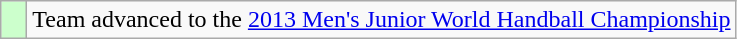<table class="wikitable" style="text-align: center;">
<tr>
<td width=10px bgcolor=#ccffcc></td>
<td>Team advanced to the <a href='#'>2013 Men's Junior World Handball Championship</a></td>
</tr>
</table>
